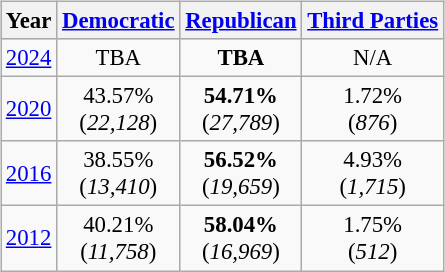<table class="wikitable"  style="float:right; margin:1em; font-size:95%;">
<tr style="background:lightgrey;">
<th>Year</th>
<th><a href='#'>Democratic</a></th>
<th><a href='#'>Republican</a></th>
<th><a href='#'>Third Parties</a></th>
</tr>
<tr>
<td align="center" ><a href='#'>2024</a></td>
<td align="center" >TBA</td>
<td align="center" ><strong>TBA</strong></td>
<td align="center" >N/A</td>
</tr>
<tr>
<td align="center" ><a href='#'>2020</a></td>
<td align="center" >43.57% <br>(<em>22,128</em>)</td>
<td align="center" ><strong>54.71%</strong> <br>(<em>27,789</em>)</td>
<td align="center" >1.72% <br>(<em>876</em>)</td>
</tr>
<tr>
<td align="center" ><a href='#'>2016</a></td>
<td align="center" >38.55% <br>(<em>13,410</em>)</td>
<td align="center" ><strong>56.52%</strong> <br>(<em>19,659</em>)</td>
<td align="center" >4.93% <br>(<em>1,715</em>)</td>
</tr>
<tr>
<td align="center" ><a href='#'>2012</a></td>
<td align="center" >40.21% <br>(<em>11,758</em>)</td>
<td align="center" ><strong>58.04%</strong> <br>(<em>16,969</em>)</td>
<td align="center" >1.75% <br>(<em>512</em>)</td>
</tr>
</table>
